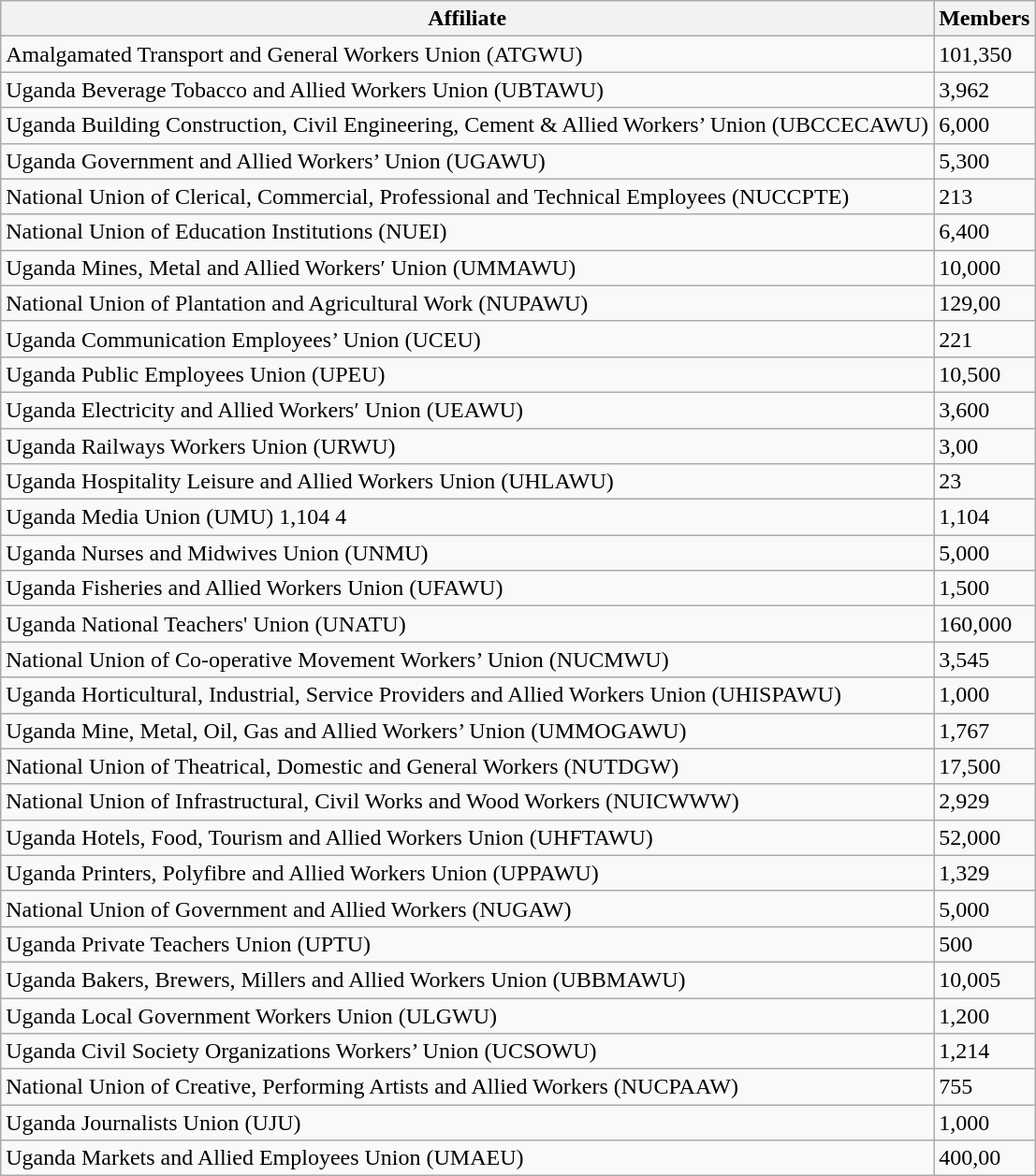<table class="wikitable">
<tr>
<th>Affiliate</th>
<th>Members</th>
</tr>
<tr>
<td>Amalgamated Transport and General Workers Union (ATGWU)</td>
<td>101,350</td>
</tr>
<tr>
<td>Uganda Beverage Tobacco and Allied Workers Union (UBTAWU)</td>
<td>3,962</td>
</tr>
<tr>
<td>Uganda Building Construction, Civil Engineering, Cement & Allied Workers’ Union (UBCCECAWU)</td>
<td>6,000</td>
</tr>
<tr>
<td>Uganda Government and Allied Workers’ Union (UGAWU)</td>
<td>5,300</td>
</tr>
<tr>
<td>National Union of Clerical, Commercial, Professional and Technical Employees (NUCCPTE)</td>
<td>213</td>
</tr>
<tr>
<td>National Union of Education Institutions (NUEI)</td>
<td>6,400</td>
</tr>
<tr>
<td>Uganda Mines, Metal and Allied Workers′ Union (UMMAWU)</td>
<td>10,000</td>
</tr>
<tr>
<td>National Union of Plantation and Agricultural Work (NUPAWU)</td>
<td>129,00</td>
</tr>
<tr>
<td>Uganda Communication Employees’ Union (UCEU)</td>
<td>221</td>
</tr>
<tr>
<td>Uganda Public Employees Union (UPEU)</td>
<td>10,500</td>
</tr>
<tr>
<td>Uganda Electricity and Allied Workers′ Union (UEAWU)</td>
<td>3,600</td>
</tr>
<tr>
<td>Uganda Railways Workers Union (URWU)</td>
<td>3,00</td>
</tr>
<tr>
<td>Uganda Hospitality Leisure and Allied Workers Union (UHLAWU)</td>
<td>23</td>
</tr>
<tr>
<td>Uganda Media Union (UMU) 1,104 4</td>
<td>1,104</td>
</tr>
<tr>
<td>Uganda Nurses and Midwives Union (UNMU)</td>
<td>5,000</td>
</tr>
<tr>
<td>Uganda Fisheries and Allied Workers Union (UFAWU)</td>
<td>1,500</td>
</tr>
<tr>
<td>Uganda National Teachers' Union (UNATU)</td>
<td>160,000</td>
</tr>
<tr>
<td>National Union of Co-operative Movement Workers’ Union (NUCMWU)</td>
<td>3,545</td>
</tr>
<tr>
<td>Uganda Horticultural, Industrial, Service Providers and Allied Workers Union (UHISPAWU)</td>
<td>1,000</td>
</tr>
<tr>
<td>Uganda Mine, Metal, Oil, Gas and Allied Workers’ Union (UMMOGAWU)</td>
<td>1,767</td>
</tr>
<tr>
<td>National Union of Theatrical, Domestic and General Workers (NUTDGW)</td>
<td>17,500</td>
</tr>
<tr>
<td>National Union of Infrastructural, Civil Works and Wood Workers (NUICWWW)</td>
<td>2,929</td>
</tr>
<tr>
<td>Uganda Hotels, Food, Tourism and Allied Workers Union (UHFTAWU)</td>
<td>52,000</td>
</tr>
<tr>
<td>Uganda Printers, Polyfibre and Allied Workers Union (UPPAWU)</td>
<td>1,329</td>
</tr>
<tr>
<td>National Union of Government and Allied Workers (NUGAW)</td>
<td>5,000</td>
</tr>
<tr>
<td>Uganda Private Teachers Union (UPTU)</td>
<td>500</td>
</tr>
<tr>
<td>Uganda Bakers, Brewers, Millers and Allied Workers Union (UBBMAWU)</td>
<td>10,005</td>
</tr>
<tr>
<td>Uganda Local Government Workers Union (ULGWU)</td>
<td>1,200</td>
</tr>
<tr>
<td>Uganda Civil Society Organizations Workers’ Union (UCSOWU)</td>
<td>1,214</td>
</tr>
<tr>
<td>National Union of Creative, Performing Artists and Allied Workers (NUCPAAW)</td>
<td>755</td>
</tr>
<tr>
<td>Uganda Journalists Union (UJU)</td>
<td>1,000</td>
</tr>
<tr>
<td>Uganda Markets and Allied Employees Union (UMAEU)</td>
<td>400,00</td>
</tr>
</table>
